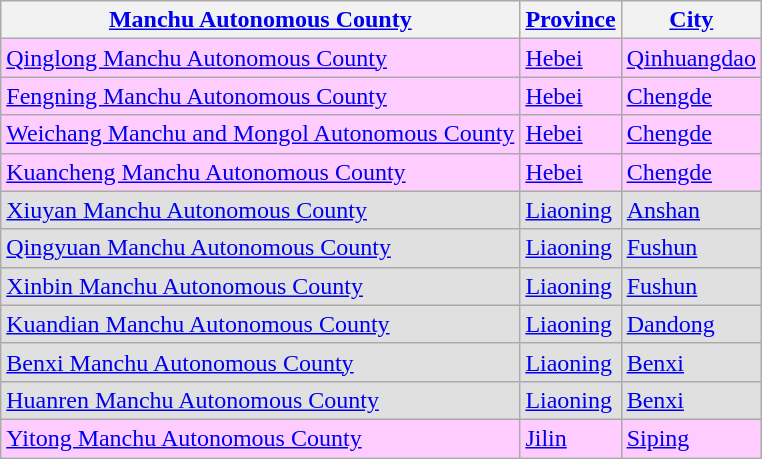<table class="wikitable sortable">
<tr>
<th><a href='#'>Manchu Autonomous County</a></th>
<th><a href='#'>Province</a></th>
<th><a href='#'>City</a></th>
</tr>
<tr style="background:#fcf;">
<td><a href='#'>Qinglong Manchu Autonomous County</a></td>
<td><a href='#'>Hebei</a></td>
<td><a href='#'>Qinhuangdao</a></td>
</tr>
<tr style="background:#fcf;">
<td><a href='#'>Fengning Manchu Autonomous County</a></td>
<td><a href='#'>Hebei</a></td>
<td><a href='#'>Chengde</a></td>
</tr>
<tr style="background:#fcf;">
<td><a href='#'>Weichang Manchu and Mongol Autonomous County</a></td>
<td><a href='#'>Hebei</a></td>
<td><a href='#'>Chengde</a></td>
</tr>
<tr style="background:#fcf;">
<td><a href='#'>Kuancheng Manchu Autonomous County</a></td>
<td><a href='#'>Hebei</a></td>
<td><a href='#'>Chengde</a></td>
</tr>
<tr style="background:#e0e0e0;">
<td><a href='#'>Xiuyan Manchu Autonomous County</a></td>
<td><a href='#'>Liaoning</a></td>
<td><a href='#'>Anshan</a></td>
</tr>
<tr style="background:#e0e0e0;">
<td><a href='#'>Qingyuan Manchu Autonomous County</a></td>
<td><a href='#'>Liaoning</a></td>
<td><a href='#'>Fushun</a></td>
</tr>
<tr style="background:#e0e0e0;">
<td><a href='#'>Xinbin Manchu Autonomous County</a></td>
<td><a href='#'>Liaoning</a></td>
<td><a href='#'>Fushun</a></td>
</tr>
<tr style="background:#e0e0e0;">
<td><a href='#'>Kuandian Manchu Autonomous County</a></td>
<td><a href='#'>Liaoning</a></td>
<td><a href='#'>Dandong</a></td>
</tr>
<tr style="background:#e0e0e0;">
<td><a href='#'>Benxi Manchu Autonomous County</a></td>
<td><a href='#'>Liaoning</a></td>
<td><a href='#'>Benxi</a></td>
</tr>
<tr style="background:#e0e0e0;">
<td><a href='#'>Huanren Manchu Autonomous County</a></td>
<td><a href='#'>Liaoning</a></td>
<td><a href='#'>Benxi</a></td>
</tr>
<tr style="background:#fcf;">
<td><a href='#'>Yitong Manchu Autonomous County</a></td>
<td><a href='#'>Jilin</a></td>
<td><a href='#'>Siping</a></td>
</tr>
</table>
